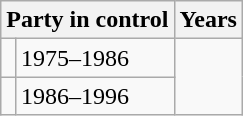<table class="wikitable">
<tr>
<th colspan="2">Party in control</th>
<th>Years</th>
</tr>
<tr>
<td></td>
<td>1975–1986</td>
</tr>
<tr>
<td></td>
<td>1986–1996</td>
</tr>
</table>
